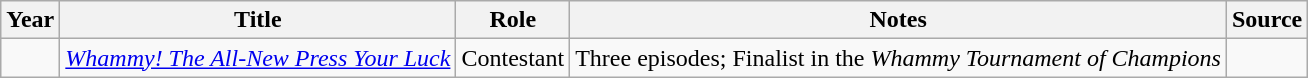<table class="wikitable sortable plainrowheaders">
<tr>
<th>Year</th>
<th>Title</th>
<th>Role</th>
<th class="unsortable">Notes</th>
<th class="unsortable">Source</th>
</tr>
<tr>
<td></td>
<td><em><a href='#'>Whammy! The All-New Press Your Luck</a></em></td>
<td>Contestant</td>
<td>Three episodes; Finalist in the <em>Whammy Tournament of Champions</em></td>
<td></td>
</tr>
</table>
